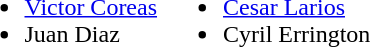<table>
<tr style="vertical-align: top;">
<td><br><ul><li> <a href='#'>Victor Coreas</a></li><li> Juan Diaz</li></ul></td>
<td><br><ul><li> <a href='#'>Cesar Larios</a></li><li> Cyril Errington</li></ul></td>
</tr>
</table>
